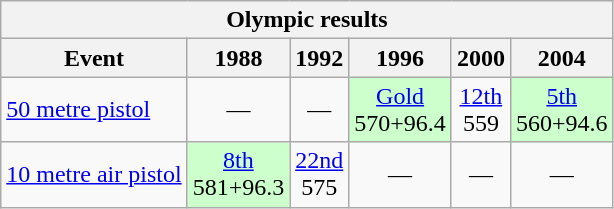<table class="wikitable" style="text-align: center">
<tr>
<th colspan=6>Olympic results</th>
</tr>
<tr>
<th>Event</th>
<th>1988</th>
<th>1992</th>
<th>1996</th>
<th>2000</th>
<th>2004</th>
</tr>
<tr>
<td align=left><a href='#'>50 metre pistol</a></td>
<td>—</td>
<td>—</td>
<td style="background: #ccffcc"> <a href='#'>Gold</a><br>570+96.4</td>
<td><a href='#'>12th</a><br>559</td>
<td style="background: #ccffcc"><a href='#'>5th</a><br>560+94.6</td>
</tr>
<tr>
<td align=left><a href='#'>10 metre air pistol</a></td>
<td style="background: #ccffcc"><a href='#'>8th</a><br>581+96.3</td>
<td><a href='#'>22nd</a><br>575</td>
<td>—</td>
<td>—</td>
<td>—</td>
</tr>
</table>
